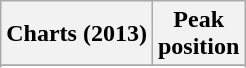<table class="wikitable sortable">
<tr>
<th>Charts (2013)</th>
<th>Peak<br>position</th>
</tr>
<tr>
</tr>
<tr>
</tr>
</table>
